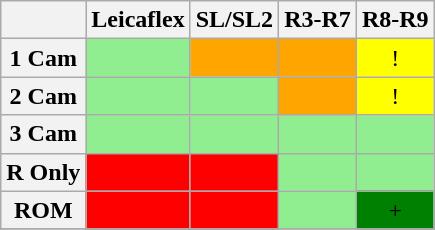<table class="wikitable">
<tr>
<th></th>
<th>Leicaflex</th>
<th>SL/SL2</th>
<th>R3-R7</th>
<th>R8-R9</th>
</tr>
<tr>
<th>1 Cam</th>
<td style="background-color:lightgreen;"></td>
<td style="background-color:orange;"></td>
<td style="background-color:orange;"></td>
<td style="background-color:yellow;text-align:center">!</td>
</tr>
<tr>
<th>2 Cam</th>
<td style="background-color:lightgreen;"></td>
<td style="background-color:lightgreen;"></td>
<td style="background-color:orange;"></td>
<td style="background-color:yellow;text-align:center">!</td>
</tr>
<tr>
<th>3 Cam</th>
<td style="background-color:lightgreen;"></td>
<td style="background-color:lightgreen;"></td>
<td style="background-color:lightgreen;"></td>
<td style="background-color:lightgreen;"></td>
</tr>
<tr>
<th>R Only</th>
<td style="background-color:red;"></td>
<td style="background-color:red;"></td>
<td style="background-color:lightgreen;"></td>
<td style="background-color:lightgreen;"></td>
</tr>
<tr>
<th>ROM</th>
<td style="background-color:red;"></td>
<td style="background-color:red;"></td>
<td style="background-color:lightgreen;"></td>
<td style="background-color:green;text-align:center">+</td>
</tr>
<tr>
</tr>
</table>
